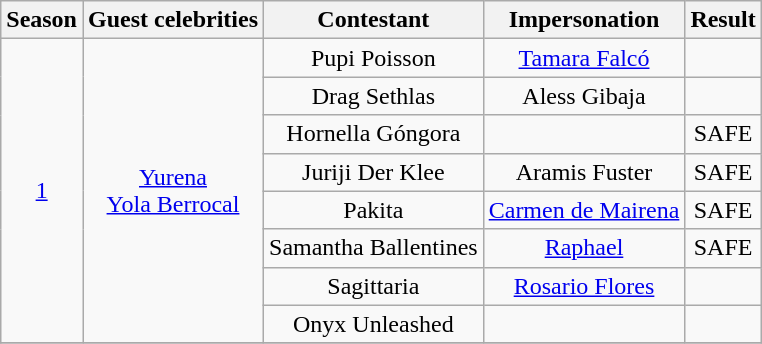<table class="wikitable" style="text-align:center">
<tr>
<th>Season</th>
<th>Guest celebrities</th>
<th>Contestant</th>
<th>Impersonation</th>
<th>Result</th>
</tr>
<tr>
<td rowspan="8"><a href='#'>1</a></td>
<td rowspan="8"><a href='#'>Yurena</a><br><a href='#'>Yola Berrocal</a></td>
<td>Pupi Poisson</td>
<td><a href='#'>Tamara Falcó</a></td>
<td></td>
</tr>
<tr>
<td>Drag Sethlas</td>
<td>Aless Gibaja</td>
<td></td>
</tr>
<tr>
<td>Hornella Góngora</td>
<td nowrap></td>
<td>SAFE</td>
</tr>
<tr>
<td>Juriji Der Klee</td>
<td>Aramis Fuster</td>
<td>SAFE</td>
</tr>
<tr>
<td>Pakita</td>
<td><a href='#'>Carmen de Mairena</a></td>
<td>SAFE</td>
</tr>
<tr>
<td nowrap>Samantha Ballentines</td>
<td><a href='#'>Raphael</a></td>
<td>SAFE</td>
</tr>
<tr>
<td>Sagittaria</td>
<td><a href='#'>Rosario Flores</a></td>
<td></td>
</tr>
<tr>
<td>Onyx Unleashed</td>
<td></td>
<td></td>
</tr>
<tr>
</tr>
</table>
